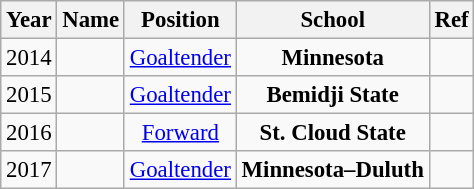<table class="wikitable sortable" style="font-size: 95%;text-align: center;">
<tr>
<th>Year</th>
<th>Name</th>
<th>Position</th>
<th>School</th>
<th class="unsortable">Ref</th>
</tr>
<tr>
<td>2014</td>
<td></td>
<td><a href='#'>Goaltender</a></td>
<td style=><strong>Minnesota</strong></td>
<td></td>
</tr>
<tr>
<td>2015</td>
<td></td>
<td><a href='#'>Goaltender</a></td>
<td style=><strong>Bemidji State</strong></td>
<td></td>
</tr>
<tr>
<td>2016</td>
<td></td>
<td><a href='#'>Forward</a></td>
<td style=><strong>St. Cloud State</strong></td>
<td></td>
</tr>
<tr>
<td>2017</td>
<td></td>
<td><a href='#'>Goaltender</a></td>
<td style=><strong>Minnesota–Duluth</strong></td>
<td></td>
</tr>
</table>
